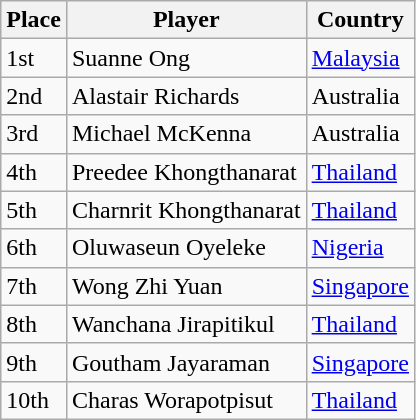<table class="wikitable">
<tr>
<th>Place</th>
<th>Player</th>
<th>Country</th>
</tr>
<tr>
<td>1st</td>
<td>Suanne Ong</td>
<td><a href='#'>Malaysia</a></td>
</tr>
<tr>
<td>2nd</td>
<td>Alastair Richards</td>
<td>Australia</td>
</tr>
<tr>
<td>3rd</td>
<td>Michael McKenna</td>
<td>Australia</td>
</tr>
<tr>
<td>4th</td>
<td>Preedee Khongthanarat</td>
<td><a href='#'>Thailand</a></td>
</tr>
<tr>
<td>5th</td>
<td>Charnrit Khongthanarat</td>
<td><a href='#'>Thailand</a></td>
</tr>
<tr>
<td>6th</td>
<td>Oluwaseun Oyeleke</td>
<td><a href='#'>Nigeria</a></td>
</tr>
<tr>
<td>7th</td>
<td>Wong Zhi Yuan</td>
<td><a href='#'>Singapore</a></td>
</tr>
<tr>
<td>8th</td>
<td>Wanchana Jirapitikul</td>
<td><a href='#'>Thailand</a></td>
</tr>
<tr>
<td>9th</td>
<td>Goutham Jayaraman</td>
<td><a href='#'>Singapore</a></td>
</tr>
<tr>
<td>10th</td>
<td>Charas Worapotpisut</td>
<td><a href='#'>Thailand</a></td>
</tr>
</table>
